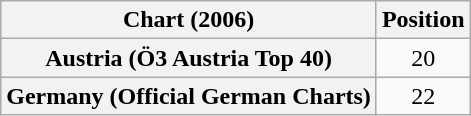<table class="wikitable sortable plainrowheaders" style="text-align:center">
<tr>
<th scope="col">Chart (2006)</th>
<th scope="col">Position</th>
</tr>
<tr>
<th scope="row">Austria (Ö3 Austria Top 40)</th>
<td>20</td>
</tr>
<tr>
<th scope="row">Germany (Official German Charts)</th>
<td>22</td>
</tr>
</table>
